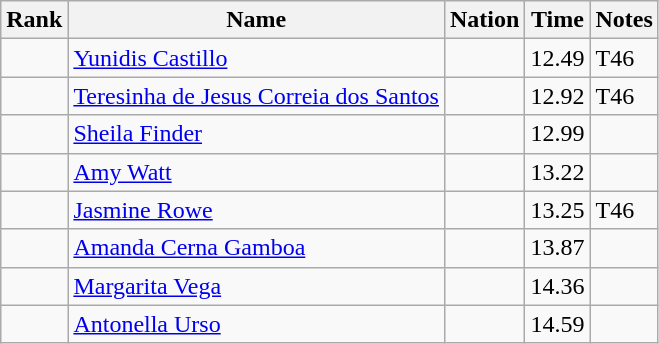<table class="wikitable sortable">
<tr>
<th>Rank</th>
<th>Name</th>
<th>Nation</th>
<th>Time</th>
<th>Notes</th>
</tr>
<tr>
<td></td>
<td><a href='#'>Yunidis Castillo</a></td>
<td></td>
<td>12.49</td>
<td>T46</td>
</tr>
<tr>
<td></td>
<td><a href='#'>Teresinha de Jesus Correia dos Santos</a></td>
<td></td>
<td>12.92</td>
<td>T46</td>
</tr>
<tr>
<td></td>
<td><a href='#'>Sheila Finder</a></td>
<td></td>
<td>12.99</td>
<td></td>
</tr>
<tr>
<td></td>
<td><a href='#'>Amy Watt</a></td>
<td></td>
<td>13.22</td>
<td></td>
</tr>
<tr>
<td></td>
<td><a href='#'>Jasmine Rowe</a></td>
<td></td>
<td>13.25</td>
<td>T46</td>
</tr>
<tr>
<td></td>
<td><a href='#'>Amanda Cerna Gamboa</a></td>
<td></td>
<td>13.87</td>
<td></td>
</tr>
<tr>
<td></td>
<td><a href='#'>Margarita Vega</a></td>
<td></td>
<td>14.36</td>
<td></td>
</tr>
<tr>
<td></td>
<td><a href='#'>Antonella Urso</a></td>
<td></td>
<td>14.59</td>
<td></td>
</tr>
</table>
